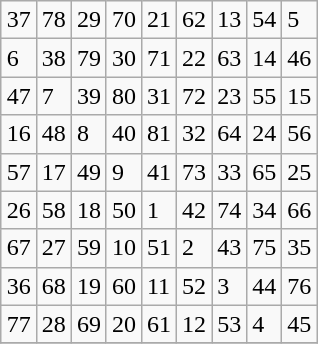<table class="wikitable" style="margin: 1em auto 1em auto;">
<tr>
<td>37</td>
<td>78</td>
<td>29</td>
<td>70</td>
<td>21</td>
<td>62</td>
<td>13</td>
<td>54</td>
<td>5</td>
</tr>
<tr>
<td>6</td>
<td>38</td>
<td>79</td>
<td>30</td>
<td>71</td>
<td>22</td>
<td>63</td>
<td>14</td>
<td>46</td>
</tr>
<tr>
<td>47</td>
<td>7</td>
<td>39</td>
<td>80</td>
<td>31</td>
<td>72</td>
<td>23</td>
<td>55</td>
<td>15</td>
</tr>
<tr>
<td>16</td>
<td>48</td>
<td>8</td>
<td>40</td>
<td>81</td>
<td>32</td>
<td>64</td>
<td>24</td>
<td>56</td>
</tr>
<tr>
<td>57</td>
<td>17</td>
<td>49</td>
<td>9</td>
<td>41</td>
<td>73</td>
<td>33</td>
<td>65</td>
<td>25</td>
</tr>
<tr>
<td>26</td>
<td>58</td>
<td>18</td>
<td>50</td>
<td>1</td>
<td>42</td>
<td>74</td>
<td>34</td>
<td>66</td>
</tr>
<tr>
<td>67</td>
<td>27</td>
<td>59</td>
<td>10</td>
<td>51</td>
<td>2</td>
<td>43</td>
<td>75</td>
<td>35</td>
</tr>
<tr>
<td>36</td>
<td>68</td>
<td>19</td>
<td>60</td>
<td>11</td>
<td>52</td>
<td>3</td>
<td>44</td>
<td>76</td>
</tr>
<tr>
<td>77</td>
<td>28</td>
<td>69</td>
<td>20</td>
<td>61</td>
<td>12</td>
<td>53</td>
<td>4</td>
<td>45</td>
</tr>
<tr>
</tr>
</table>
